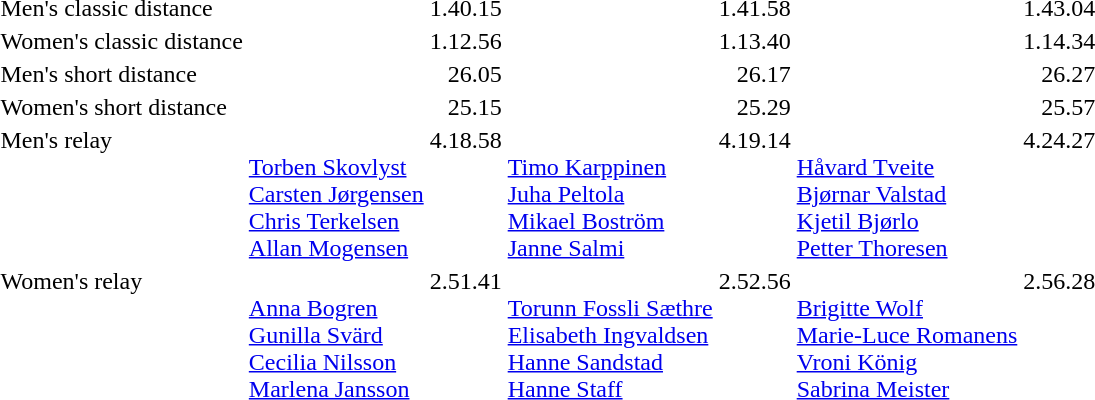<table>
<tr style="vertical-align:top;">
<td>Men's classic distance </td>
<td></td>
<td style="text-align:right;">1.40.15</td>
<td></td>
<td style="text-align:right;">1.41.58</td>
<td></td>
<td style="text-align:right;">1.43.04</td>
</tr>
<tr style="vertical-align:top;">
<td>Women's classic distance </td>
<td></td>
<td style="text-align:right;">1.12.56</td>
<td></td>
<td style="text-align:right;">1.13.40</td>
<td></td>
<td style="text-align:right;">1.14.34</td>
</tr>
<tr style="vertical-align:top;">
<td>Men's short distance </td>
<td></td>
<td style="text-align:right;">26.05</td>
<td></td>
<td style="text-align:right;">26.17</td>
<td></td>
<td style="text-align:right;">26.27</td>
</tr>
<tr style="vertical-align:top;">
<td>Women's short distance </td>
<td></td>
<td style="text-align:right;">25.15</td>
<td></td>
<td style="text-align:right;">25.29</td>
<td> <br> </td>
<td style="text-align:right;">25.57</td>
</tr>
<tr style="vertical-align:top;">
<td>Men's relay</td>
<td> <br> <a href='#'>Torben Skovlyst</a> <br> <a href='#'>Carsten Jørgensen</a> <br> <a href='#'>Chris Terkelsen</a> <br> <a href='#'>Allan Mogensen</a></td>
<td style="text-align:right;">4.18.58</td>
<td> <br> <a href='#'>Timo Karppinen</a><br> <a href='#'>Juha Peltola</a><br> <a href='#'>Mikael Boström</a> <br> <a href='#'>Janne Salmi</a></td>
<td style="text-align:right;">4.19.14</td>
<td> <br> <a href='#'>Håvard Tveite</a><br> <a href='#'>Bjørnar Valstad</a> <br> <a href='#'>Kjetil Bjørlo</a> <br> <a href='#'>Petter Thoresen</a></td>
<td style="text-align:right;">4.24.27</td>
</tr>
<tr style="vertical-align:top;">
<td>Women's relay</td>
<td><br><a href='#'>Anna Bogren</a><br> <a href='#'>Gunilla Svärd</a><br> <a href='#'>Cecilia Nilsson</a><br> <a href='#'>Marlena Jansson</a></td>
<td>2.51.41</td>
<td><br><a href='#'>Torunn Fossli Sæthre</a><br> <a href='#'>Elisabeth Ingvaldsen</a><br> <a href='#'>Hanne Sandstad</a><br> <a href='#'>Hanne Staff</a></td>
<td>2.52.56</td>
<td><br> <a href='#'>Brigitte Wolf</a><br> <a href='#'>Marie-Luce Romanens</a> <br> <a href='#'>Vroni König</a> <br> <a href='#'>Sabrina Meister</a></td>
<td>2.56.28</td>
</tr>
</table>
